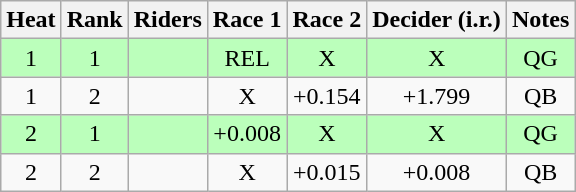<table class="wikitable sortable" style="text-align:center">
<tr>
<th>Heat</th>
<th>Rank</th>
<th>Riders</th>
<th>Race 1</th>
<th>Race 2</th>
<th>Decider (i.r.)</th>
<th>Notes</th>
</tr>
<tr bgcolor=bbffbb>
<td>1</td>
<td>1</td>
<td align=left></td>
<td>REL</td>
<td>X</td>
<td>X</td>
<td>QG</td>
</tr>
<tr>
<td>1</td>
<td>2</td>
<td align=left></td>
<td>X</td>
<td>+0.154</td>
<td>+1.799</td>
<td>QB</td>
</tr>
<tr bgcolor=bbffbb>
<td>2</td>
<td>1</td>
<td align=left></td>
<td>+0.008</td>
<td>X</td>
<td>X</td>
<td>QG</td>
</tr>
<tr>
<td>2</td>
<td>2</td>
<td align=left></td>
<td>X</td>
<td>+0.015</td>
<td>+0.008</td>
<td>QB</td>
</tr>
</table>
